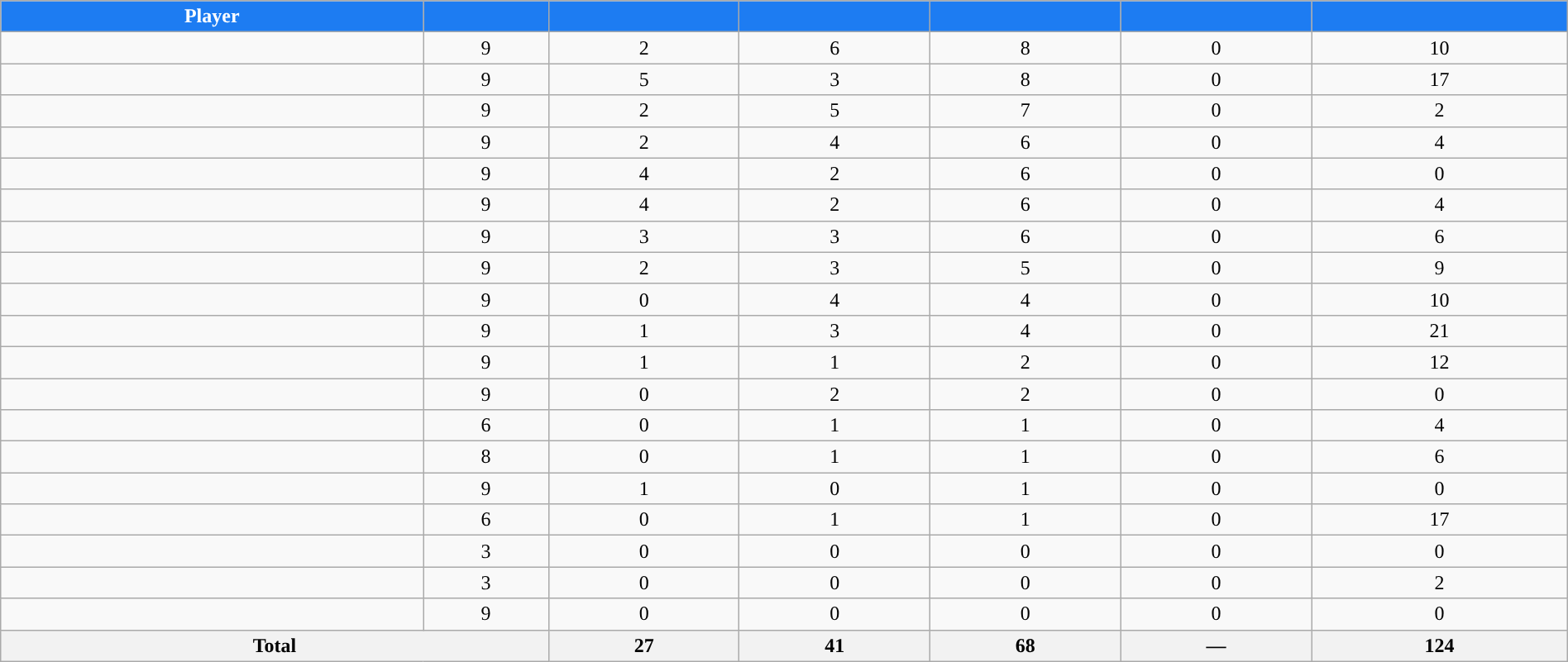<table class="wikitable sortable" style="width:100%; text-align:center;">
<tr>
<th style="color:white; background:#1D7CF2; ">Player</th>
<th style="color:white; background:#1D7CF2; "></th>
<th style="color:white; background:#1D7CF2; "></th>
<th style="color:white; background:#1D7CF2; "></th>
<th style="color:white; background:#1D7CF2; "></th>
<th style="color:white; background:#1D7CF2; "></th>
<th style="color:white; background:#1D7CF2; "></th>
</tr>
<tr>
<td></td>
<td>9</td>
<td>2</td>
<td>6</td>
<td>8</td>
<td>0</td>
<td>10</td>
</tr>
<tr>
<td></td>
<td>9</td>
<td>5</td>
<td>3</td>
<td>8</td>
<td>0</td>
<td>17</td>
</tr>
<tr>
<td></td>
<td>9</td>
<td>2</td>
<td>5</td>
<td>7</td>
<td>0</td>
<td>2</td>
</tr>
<tr>
<td></td>
<td>9</td>
<td>2</td>
<td>4</td>
<td>6</td>
<td>0</td>
<td>4</td>
</tr>
<tr>
<td></td>
<td>9</td>
<td>4</td>
<td>2</td>
<td>6</td>
<td>0</td>
<td>0</td>
</tr>
<tr>
<td></td>
<td>9</td>
<td>4</td>
<td>2</td>
<td>6</td>
<td>0</td>
<td>4</td>
</tr>
<tr>
<td></td>
<td>9</td>
<td>3</td>
<td>3</td>
<td>6</td>
<td>0</td>
<td>6</td>
</tr>
<tr>
<td></td>
<td>9</td>
<td>2</td>
<td>3</td>
<td>5</td>
<td>0</td>
<td>9</td>
</tr>
<tr>
<td></td>
<td>9</td>
<td>0</td>
<td>4</td>
<td>4</td>
<td>0</td>
<td>10</td>
</tr>
<tr>
<td></td>
<td>9</td>
<td>1</td>
<td>3</td>
<td>4</td>
<td>0</td>
<td>21</td>
</tr>
<tr>
<td></td>
<td>9</td>
<td>1</td>
<td>1</td>
<td>2</td>
<td>0</td>
<td>12</td>
</tr>
<tr>
<td></td>
<td>9</td>
<td>0</td>
<td>2</td>
<td>2</td>
<td>0</td>
<td>0</td>
</tr>
<tr>
<td></td>
<td>6</td>
<td>0</td>
<td>1</td>
<td>1</td>
<td>0</td>
<td>4</td>
</tr>
<tr>
<td></td>
<td>8</td>
<td>0</td>
<td>1</td>
<td>1</td>
<td>0</td>
<td>6</td>
</tr>
<tr>
<td></td>
<td>9</td>
<td>1</td>
<td>0</td>
<td>1</td>
<td>0</td>
<td>0</td>
</tr>
<tr>
<td></td>
<td>6</td>
<td>0</td>
<td>1</td>
<td>1</td>
<td>0</td>
<td>17</td>
</tr>
<tr>
<td></td>
<td>3</td>
<td>0</td>
<td>0</td>
<td>0</td>
<td>0</td>
<td>0</td>
</tr>
<tr>
<td></td>
<td>3</td>
<td>0</td>
<td>0</td>
<td>0</td>
<td>0</td>
<td>2</td>
</tr>
<tr>
<td></td>
<td>9</td>
<td>0</td>
<td>0</td>
<td>0</td>
<td>0</td>
<td>0</td>
</tr>
<tr class="sortbottom">
<th colspan=2>Total</th>
<th>27</th>
<th>41</th>
<th>68</th>
<th>—</th>
<th>124</th>
</tr>
</table>
